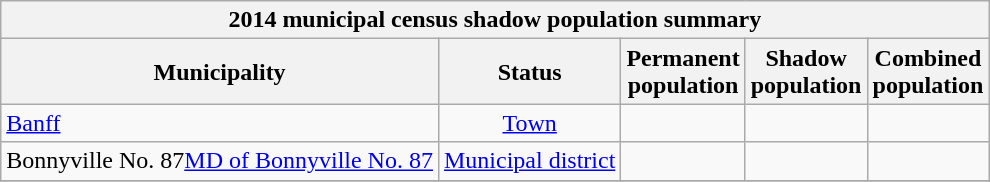<table class="wikitable sortable">
<tr>
<th colspan=5 class=unsortable>2014 municipal census shadow population summary</th>
</tr>
<tr>
<th>Municipality</th>
<th>Status</th>
<th>Permanent<br>population</th>
<th>Shadow<br>population</th>
<th>Combined<br>population</th>
</tr>
<tr>
<td><a href='#'>Banff</a></td>
<td align=center><a href='#'>Town</a></td>
<td align=center></td>
<td align=center></td>
<td align=center></td>
</tr>
<tr>
<td><span>Bonnyville No. 87</span><a href='#'>MD of Bonnyville No. 87</a></td>
<td align=center><a href='#'>Municipal district</a></td>
<td align=center></td>
<td align=center></td>
<td align=center></td>
</tr>
<tr>
</tr>
</table>
